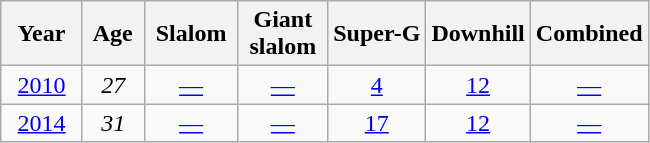<table class=wikitable style="text-align:center">
<tr>
<th>  Year  </th>
<th> Age </th>
<th> Slalom </th>
<th> Giant <br> slalom </th>
<th>Super-G</th>
<th>Downhill</th>
<th>Combined</th>
</tr>
<tr>
<td><a href='#'>2010</a></td>
<td><em>27</em></td>
<td><a href='#'>—</a></td>
<td><a href='#'>—</a></td>
<td><a href='#'>4</a></td>
<td><a href='#'>12</a></td>
<td><a href='#'>—</a></td>
</tr>
<tr>
<td><a href='#'>2014</a></td>
<td><em>31</em></td>
<td><a href='#'>—</a></td>
<td><a href='#'>—</a></td>
<td><a href='#'>17</a></td>
<td><a href='#'>12</a></td>
<td><a href='#'>—</a></td>
</tr>
</table>
